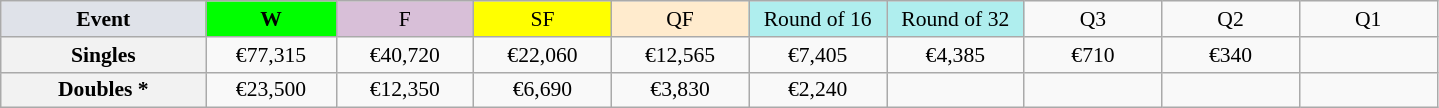<table class=wikitable style=font-size:90%;text-align:center>
<tr>
<td style="width:130px; background:#dfe2e9;"><strong>Event</strong></td>
<td style="width:80px; background:lime;"><strong>W</strong></td>
<td style="width:85px; background:thistle;">F</td>
<td style="width:85px; background:#ff0;">SF</td>
<td style="width:85px; background:#ffebcd;">QF</td>
<td style="width:85px; background:#afeeee;">Round of 16</td>
<td style="width:85px; background:#afeeee;">Round of 32</td>
<td width=85>Q3</td>
<td width=85>Q2</td>
<td width=85>Q1</td>
</tr>
<tr>
<td style="background:#f2f2f2;"><strong>Singles</strong></td>
<td>€77,315</td>
<td>€40,720</td>
<td>€22,060</td>
<td>€12,565</td>
<td>€7,405</td>
<td>€4,385</td>
<td>€710</td>
<td>€340</td>
<td></td>
</tr>
<tr>
<td style="background:#f2f2f2;"><strong>Doubles *</strong></td>
<td>€23,500</td>
<td>€12,350</td>
<td>€6,690</td>
<td>€3,830</td>
<td>€2,240</td>
<td></td>
<td></td>
<td></td>
<td></td>
</tr>
</table>
